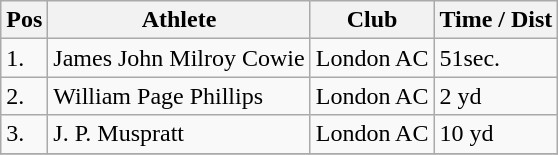<table class="wikitable">
<tr>
<th>Pos</th>
<th>Athlete</th>
<th>Club</th>
<th>Time / Dist</th>
</tr>
<tr>
<td>1.</td>
<td>James John Milroy Cowie</td>
<td>London AC</td>
<td>51sec.</td>
</tr>
<tr>
<td>2.</td>
<td>William Page Phillips</td>
<td>London AC</td>
<td>2 yd</td>
</tr>
<tr>
<td>3.</td>
<td>J. P. Muspratt</td>
<td>London AC</td>
<td>10 yd</td>
</tr>
<tr>
</tr>
</table>
